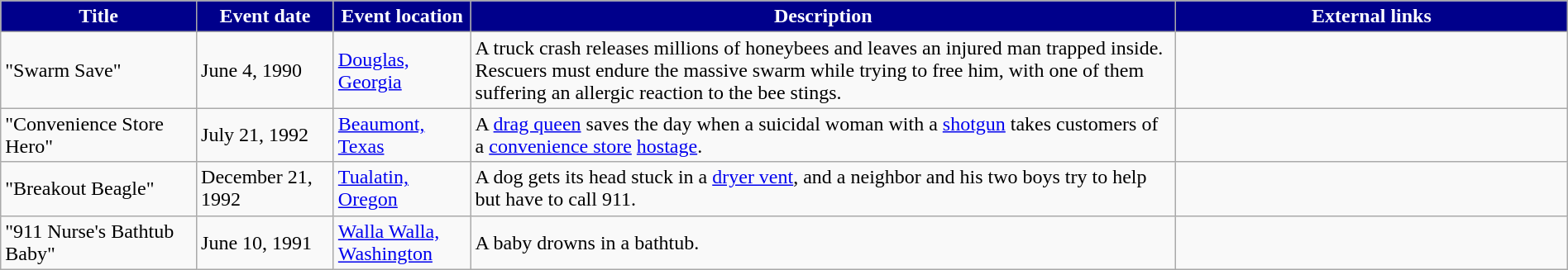<table class="wikitable" style="width: 100%;">
<tr>
<th style="background: #00008B; color: #FFFFFF; width: 10%;">Title</th>
<th style="background: #00008B; color: #FFFFFF; width: 7%;">Event date</th>
<th style="background: #00008B; color: #FFFFFF; width: 7%;">Event location</th>
<th style="background: #00008B; color: #FFFFFF; width: 36%;">Description</th>
<th style="background: #00008B; color: #FFFFFF; width: 20%;">External links</th>
</tr>
<tr>
<td>"Swarm Save"</td>
<td>June 4, 1990</td>
<td><a href='#'>Douglas, Georgia</a></td>
<td>A truck crash releases millions of honeybees and leaves an injured man trapped inside.  Rescuers must endure the massive swarm while trying to free him, with one of them suffering an allergic reaction to the bee stings.</td>
<td></td>
</tr>
<tr>
<td>"Convenience Store Hero"</td>
<td>July 21, 1992</td>
<td><a href='#'>Beaumont, Texas</a></td>
<td>A <a href='#'>drag queen</a> saves the day when a suicidal woman with a <a href='#'>shotgun</a> takes customers of a <a href='#'>convenience store</a> <a href='#'>hostage</a>.</td>
<td></td>
</tr>
<tr>
<td>"Breakout Beagle"</td>
<td>December 21, 1992</td>
<td><a href='#'>Tualatin, Oregon</a></td>
<td>A dog gets its head stuck in a <a href='#'>dryer vent</a>, and a neighbor and his two boys try to help but have to call 911.</td>
<td></td>
</tr>
<tr>
<td>"911 Nurse's Bathtub Baby"</td>
<td>June 10, 1991</td>
<td><a href='#'>Walla Walla, Washington</a></td>
<td>A baby drowns in a bathtub.</td>
<td></td>
</tr>
</table>
